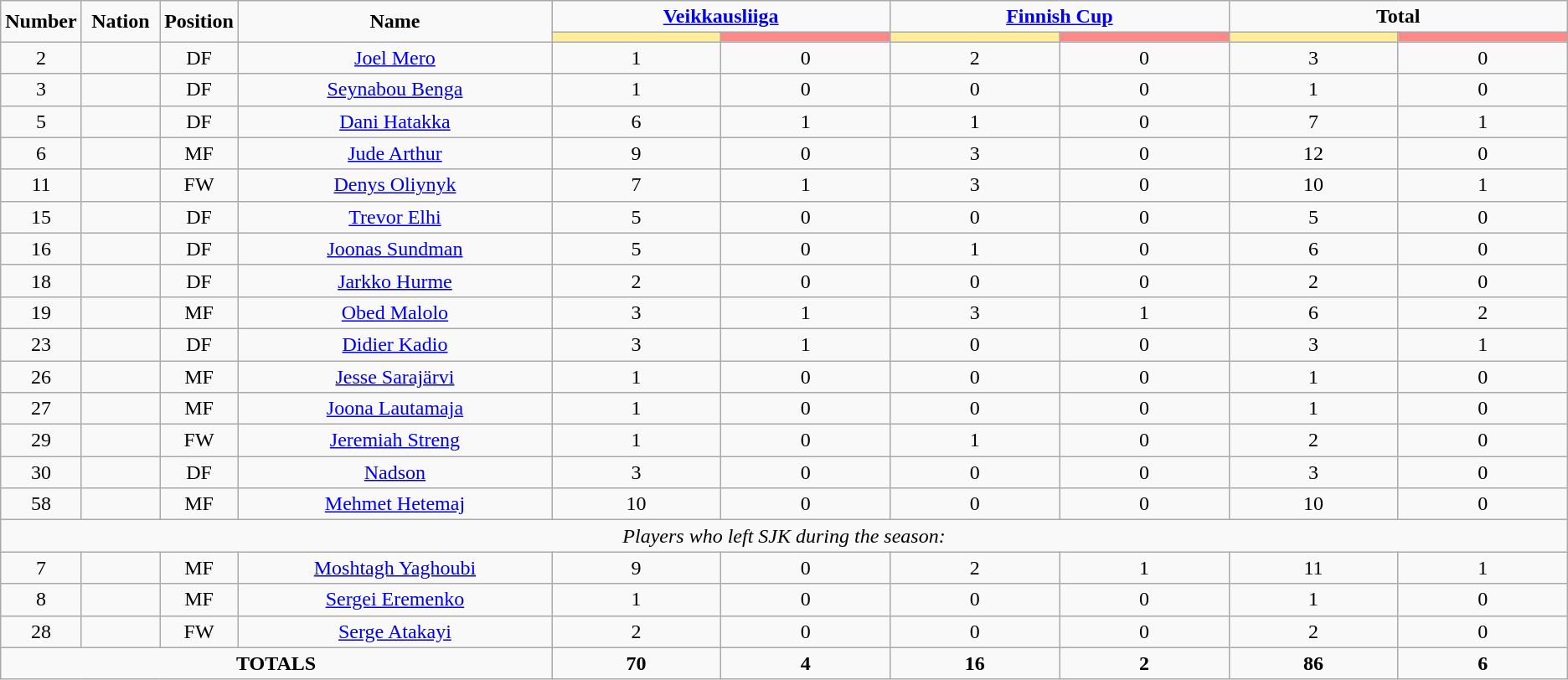<table class="wikitable" style="text-align:center;">
<tr>
<td rowspan="2"  style="width:5%;"><strong>Number</strong></td>
<td rowspan="2"  style="width:5%;"><strong>Nation</strong></td>
<td rowspan="2"  style="width:5%;"><strong>Position</strong></td>
<td rowspan="2"  style="width:20%;"><strong>Name</strong></td>
<td colspan="2"><strong><a href='#'>Veikkausliiga</a></strong></td>
<td colspan="2"><strong><a href='#'>Finnish Cup</a></strong></td>
<td colspan="2"><strong>Total</strong></td>
</tr>
<tr>
<th style="width:60px; background:#fe9;"></th>
<th style="width:60px; background:#ff8888;"></th>
<th style="width:60px; background:#fe9;"></th>
<th style="width:60px; background:#ff8888;"></th>
<th style="width:60px; background:#fe9;"></th>
<th style="width:60px; background:#ff8888;"></th>
</tr>
<tr>
<td>2</td>
<td></td>
<td>DF</td>
<td><a href='#'>Joel Mero</a></td>
<td>1</td>
<td>0</td>
<td>2</td>
<td>0</td>
<td>3</td>
<td>0</td>
</tr>
<tr>
<td>3</td>
<td></td>
<td>DF</td>
<td><a href='#'>Seynabou Benga</a></td>
<td>1</td>
<td>0</td>
<td>0</td>
<td>0</td>
<td>1</td>
<td>0</td>
</tr>
<tr>
<td>5</td>
<td></td>
<td>DF</td>
<td><a href='#'>Dani Hatakka</a></td>
<td>6</td>
<td>1</td>
<td>1</td>
<td>0</td>
<td>7</td>
<td>1</td>
</tr>
<tr>
<td>6</td>
<td></td>
<td>MF</td>
<td><a href='#'>Jude Arthur</a></td>
<td>9</td>
<td>0</td>
<td>3</td>
<td>0</td>
<td>12</td>
<td>0</td>
</tr>
<tr>
<td>11</td>
<td></td>
<td>FW</td>
<td><a href='#'>Denys Oliynyk</a></td>
<td>7</td>
<td>1</td>
<td>3</td>
<td>0</td>
<td>10</td>
<td>1</td>
</tr>
<tr>
<td>15</td>
<td></td>
<td>DF</td>
<td><a href='#'>Trevor Elhi</a></td>
<td>5</td>
<td>0</td>
<td>0</td>
<td>0</td>
<td>5</td>
<td>0</td>
</tr>
<tr>
<td>16</td>
<td></td>
<td>DF</td>
<td><a href='#'>Joonas Sundman</a></td>
<td>5</td>
<td>0</td>
<td>1</td>
<td>0</td>
<td>6</td>
<td>0</td>
</tr>
<tr>
<td>18</td>
<td></td>
<td>DF</td>
<td><a href='#'>Jarkko Hurme</a></td>
<td>2</td>
<td>0</td>
<td>0</td>
<td>0</td>
<td>2</td>
<td>0</td>
</tr>
<tr>
<td>19</td>
<td></td>
<td>MF</td>
<td><a href='#'>Obed Malolo</a></td>
<td>3</td>
<td>1</td>
<td>3</td>
<td>1</td>
<td>6</td>
<td>2</td>
</tr>
<tr>
<td>23</td>
<td></td>
<td>DF</td>
<td><a href='#'>Didier Kadio</a></td>
<td>3</td>
<td>1</td>
<td>0</td>
<td>0</td>
<td>3</td>
<td>1</td>
</tr>
<tr>
<td>26</td>
<td></td>
<td>MF</td>
<td><a href='#'>Jesse Sarajärvi</a></td>
<td>1</td>
<td>0</td>
<td>0</td>
<td>0</td>
<td>1</td>
<td>0</td>
</tr>
<tr>
<td>27</td>
<td></td>
<td>MF</td>
<td><a href='#'>Joona Lautamaja</a></td>
<td>1</td>
<td>0</td>
<td>0</td>
<td>0</td>
<td>1</td>
<td>0</td>
</tr>
<tr>
<td>29</td>
<td></td>
<td>FW</td>
<td><a href='#'>Jeremiah Streng</a></td>
<td>1</td>
<td>0</td>
<td>1</td>
<td>0</td>
<td>2</td>
<td>0</td>
</tr>
<tr>
<td>30</td>
<td></td>
<td>DF</td>
<td><a href='#'>Nadson</a></td>
<td>3</td>
<td>0</td>
<td>0</td>
<td>0</td>
<td>3</td>
<td>0</td>
</tr>
<tr>
<td>58</td>
<td></td>
<td>MF</td>
<td><a href='#'>Mehmet Hetemaj</a></td>
<td>10</td>
<td>0</td>
<td>0</td>
<td>0</td>
<td>10</td>
<td>0</td>
</tr>
<tr>
<td colspan="14"><em>Players who left SJK during the season:</em></td>
</tr>
<tr>
<td>7</td>
<td></td>
<td>MF</td>
<td><a href='#'>Moshtagh Yaghoubi</a></td>
<td>9</td>
<td>0</td>
<td>2</td>
<td>1</td>
<td>11</td>
<td>1</td>
</tr>
<tr>
<td>8</td>
<td></td>
<td>MF</td>
<td><a href='#'>Sergei Eremenko</a></td>
<td>1</td>
<td>0</td>
<td>0</td>
<td>0</td>
<td>1</td>
<td>0</td>
</tr>
<tr>
<td>28</td>
<td></td>
<td>FW</td>
<td><a href='#'>Serge Atakayi</a></td>
<td>2</td>
<td>0</td>
<td>0</td>
<td>0</td>
<td>2</td>
<td>0</td>
</tr>
<tr>
<td colspan="4"><strong>TOTALS</strong></td>
<td><strong>70</strong></td>
<td><strong>4</strong></td>
<td><strong>16</strong></td>
<td><strong>2</strong></td>
<td><strong>86</strong></td>
<td><strong>6</strong></td>
</tr>
</table>
